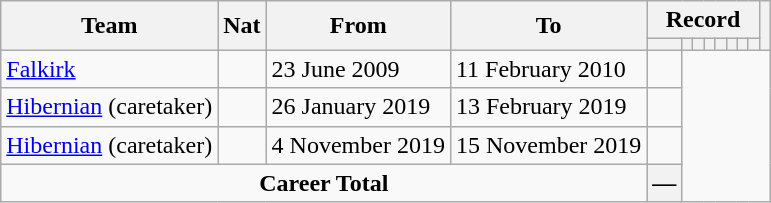<table class="wikitable" style="text-align: center">
<tr>
<th rowspan="2">Team</th>
<th rowspan="2">Nat</th>
<th rowspan="2">From</th>
<th rowspan="2">To</th>
<th colspan="8">Record</th>
<th rowspan=2></th>
</tr>
<tr>
<th></th>
<th></th>
<th></th>
<th></th>
<th></th>
<th></th>
<th></th>
<th></th>
</tr>
<tr>
<td align="left"><a href='#'>Falkirk</a></td>
<td></td>
<td align=left>23 June 2009</td>
<td align=left>11 February 2010<br></td>
<td></td>
</tr>
<tr>
<td align=left><a href='#'>Hibernian</a> (caretaker)</td>
<td></td>
<td align=left>26 January 2019</td>
<td align=left>13 February 2019<br></td>
<td></td>
</tr>
<tr>
<td align=left><a href='#'>Hibernian</a> (caretaker)</td>
<td></td>
<td align=left>4 November 2019</td>
<td align=left>15 November 2019<br></td>
<td></td>
</tr>
<tr>
<td colspan=4><strong>Career Total</strong><br></td>
<th>—</th>
</tr>
</table>
